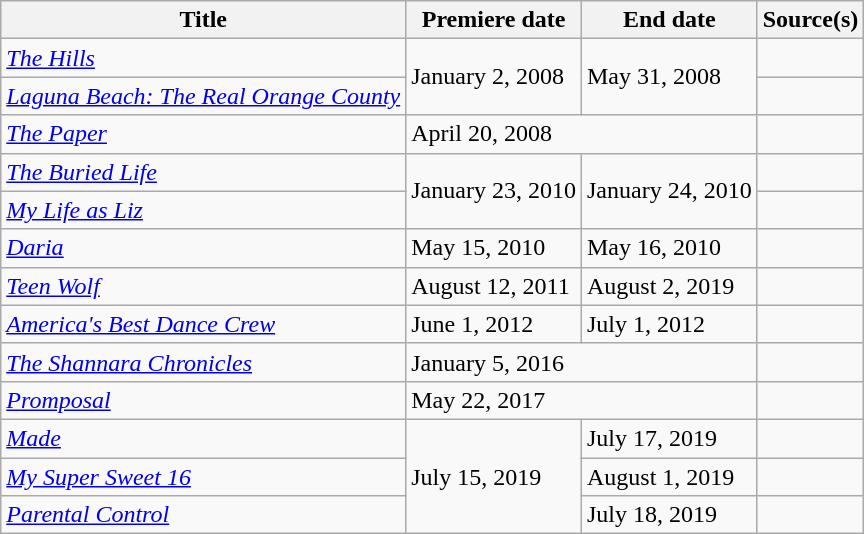<table class="wikitable sortable">
<tr>
<th>Title</th>
<th>Premiere date</th>
<th>End date</th>
<th>Source(s)</th>
</tr>
<tr>
<td><em><a href='#'>The Hills</a></em></td>
<td rowspan=2>January 2, 2008</td>
<td rowspan=2>May 31, 2008</td>
<td></td>
</tr>
<tr>
<td><em><a href='#'>Laguna Beach: The Real Orange County</a></em></td>
<td></td>
</tr>
<tr>
<td><em><a href='#'>The Paper</a></em></td>
<td colspan=2>April 20, 2008</td>
<td></td>
</tr>
<tr>
<td><em><a href='#'>The Buried Life</a></em></td>
<td rowspan=2>January 23, 2010</td>
<td rowspan=2>January 24, 2010</td>
<td></td>
</tr>
<tr>
<td><em><a href='#'>My Life as Liz</a></em></td>
<td></td>
</tr>
<tr>
<td><em><a href='#'>Daria</a></em></td>
<td>May 15, 2010</td>
<td>May 16, 2010</td>
<td></td>
</tr>
<tr>
<td><em><a href='#'>Teen Wolf</a></em></td>
<td>August 12, 2011</td>
<td>August 2, 2019</td>
<td></td>
</tr>
<tr>
<td><em><a href='#'>America's Best Dance Crew</a></em></td>
<td>June 1, 2012</td>
<td>July 1, 2012</td>
<td></td>
</tr>
<tr>
<td><em><a href='#'>The Shannara Chronicles</a></em></td>
<td colspan=2>January 5, 2016</td>
<td></td>
</tr>
<tr>
<td><em><a href='#'>Promposal</a></em></td>
<td colspan=2>May 22, 2017</td>
<td></td>
</tr>
<tr>
<td><em><a href='#'>Made</a></em></td>
<td rowspan=3>July 15, 2019</td>
<td>July 17, 2019</td>
<td></td>
</tr>
<tr>
<td><em><a href='#'>My Super Sweet 16</a></em></td>
<td>August 1, 2019</td>
<td></td>
</tr>
<tr>
<td><em><a href='#'>Parental Control</a></em></td>
<td>July 18, 2019</td>
<td></td>
</tr>
</table>
